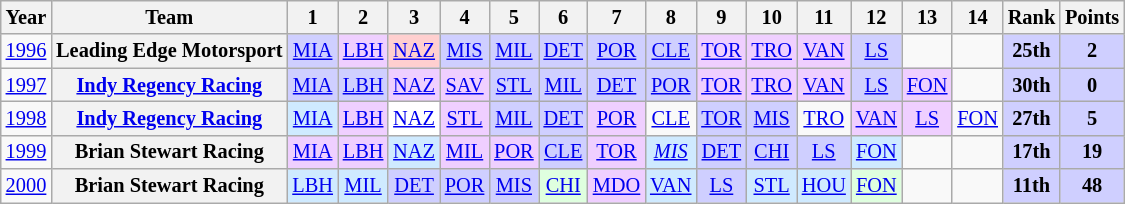<table class="wikitable" style="text-align:center; font-size:85%">
<tr>
<th>Year</th>
<th>Team</th>
<th>1</th>
<th>2</th>
<th>3</th>
<th>4</th>
<th>5</th>
<th>6</th>
<th>7</th>
<th>8</th>
<th>9</th>
<th>10</th>
<th>11</th>
<th>12</th>
<th>13</th>
<th>14</th>
<th>Rank</th>
<th>Points</th>
</tr>
<tr>
<td><a href='#'>1996</a></td>
<th nowrap>Leading Edge Motorsport</th>
<td style="background:#CFCFFF;"><a href='#'>MIA</a><br></td>
<td style="background:#EFCFFF;"><a href='#'>LBH</a><br></td>
<td style="background:#FFCFCF;"><a href='#'>NAZ</a><br></td>
<td style="background:#CFCFFF;"><a href='#'>MIS</a><br></td>
<td style="background:#CFCFFF;"><a href='#'>MIL</a><br></td>
<td style="background:#CFCFFF;"><a href='#'>DET</a><br></td>
<td style="background:#CFCFFF;"><a href='#'>POR</a><br></td>
<td style="background:#CFCFFF;"><a href='#'>CLE</a><br></td>
<td style="background:#EFCFFF;"><a href='#'>TOR</a><br></td>
<td style="background:#EFCFFF;"><a href='#'>TRO</a><br></td>
<td style="background:#EFCFFF;"><a href='#'>VAN</a><br></td>
<td style="background:#CFCFFF;"><a href='#'>LS</a><br></td>
<td></td>
<td></td>
<td style="background:#CFCFFF;"><strong>25th</strong></td>
<td style="background:#CFCFFF;"><strong>2</strong></td>
</tr>
<tr>
<td><a href='#'>1997</a></td>
<th nowrap><a href='#'>Indy Regency Racing</a></th>
<td style="background:#CFCFFF;"><a href='#'>MIA</a><br></td>
<td style="background:#CFCFFF;"><a href='#'>LBH</a><br></td>
<td style="background:#EFCFFF;"><a href='#'>NAZ</a><br></td>
<td style="background:#EFCFFF;"><a href='#'>SAV</a><br></td>
<td style="background:#CFCFFF;"><a href='#'>STL</a><br></td>
<td style="background:#CFCFFF;"><a href='#'>MIL</a><br></td>
<td style="background:#CFCFFF;"><a href='#'>DET</a><br></td>
<td style="background:#CFCFFF;"><a href='#'>POR</a><br></td>
<td style="background:#EFCFFF;"><a href='#'>TOR</a><br></td>
<td style="background:#EFCFFF;"><a href='#'>TRO</a><br></td>
<td style="background:#EFCFFF;"><a href='#'>VAN</a><br></td>
<td style="background:#CFCFFF;"><a href='#'>LS</a><br></td>
<td style="background:#EFCFFF;"><a href='#'>FON</a><br></td>
<td></td>
<td style="background:#CFCFFF;"><strong>30th</strong></td>
<td style="background:#CFCFFF;"><strong>0</strong></td>
</tr>
<tr>
<td><a href='#'>1998</a></td>
<th nowrap><a href='#'>Indy Regency Racing</a></th>
<td style="background:#CFEAFF;"><a href='#'>MIA</a><br></td>
<td style="background:#EFCFFF;"><a href='#'>LBH</a><br></td>
<td style="background:#FFFFFF;"><a href='#'>NAZ</a><br></td>
<td style="background:#EFCFFF;"><a href='#'>STL</a><br></td>
<td style="background:#CFCFFF;"><a href='#'>MIL</a><br></td>
<td style="background:#CFCFFF;"><a href='#'>DET</a><br></td>
<td style="background:#EFCFFF;"><a href='#'>POR</a><br></td>
<td><a href='#'>CLE</a></td>
<td style="background:#CFCFFF;"><a href='#'>TOR</a><br></td>
<td style="background:#CFCFFF;"><a href='#'>MIS</a><br></td>
<td><a href='#'>TRO</a></td>
<td style="background:#EFCFFF;"><a href='#'>VAN</a><br></td>
<td style="background:#EFCFFF;"><a href='#'>LS</a><br></td>
<td><a href='#'>FON</a></td>
<td style="background:#CFCFFF;"><strong>27th</strong></td>
<td style="background:#CFCFFF;"><strong>5</strong></td>
</tr>
<tr>
<td><a href='#'>1999</a></td>
<th nowrap>Brian Stewart Racing</th>
<td style="background:#EFCFFF;"><a href='#'>MIA</a><br></td>
<td style="background:#EFCFFF;"><a href='#'>LBH</a><br></td>
<td style="background:#CFEAFF;"><a href='#'>NAZ</a><br></td>
<td style="background:#EFCFFF;"><a href='#'>MIL</a><br></td>
<td style="background:#EFCFFF;"><a href='#'>POR</a><br></td>
<td style="background:#CFCFFF;"><a href='#'>CLE</a><br></td>
<td style="background:#EFCFFF;"><a href='#'>TOR</a><br></td>
<td style="background:#CFEAFF;"><em><a href='#'>MIS</a></em><br></td>
<td style="background:#CFCFFF;"><a href='#'>DET</a><br></td>
<td style="background:#CFCFFF;"><a href='#'>CHI</a><br></td>
<td style="background:#CFCFFF;"><a href='#'>LS</a><br></td>
<td style="background:#CFEAFF;"><a href='#'>FON</a><br></td>
<td></td>
<td></td>
<td style="background:#CFCFFF;"><strong>17th</strong></td>
<td style="background:#CFCFFF;"><strong>19</strong></td>
</tr>
<tr>
<td><a href='#'>2000</a></td>
<th nowrap>Brian Stewart Racing</th>
<td style="background:#CFEAFF;"><a href='#'>LBH</a><br></td>
<td style="background:#CFEAFF;"><a href='#'>MIL</a><br></td>
<td style="background:#CFCFFF;"><a href='#'>DET</a><br></td>
<td style="background:#CFCFFF;"><a href='#'>POR</a><br></td>
<td style="background:#CFCFFF;"><a href='#'>MIS</a><br></td>
<td style="background:#DFFFDF;"><a href='#'>CHI</a><br></td>
<td style="background:#EFCFFF;"><a href='#'>MDO</a><br></td>
<td style="background:#CFEAFF;"><a href='#'>VAN</a><br></td>
<td style="background:#CFCFFF;"><a href='#'>LS</a><br></td>
<td style="background:#CFEAFF;"><a href='#'>STL</a><br></td>
<td style="background:#CFEAFF;"><a href='#'>HOU</a><br></td>
<td style="background:#DFFFDF;"><a href='#'>FON</a><br></td>
<td></td>
<td></td>
<td style="background:#CFCFFF;"><strong>11th</strong></td>
<td style="background:#CFCFFF;"><strong>48</strong></td>
</tr>
</table>
